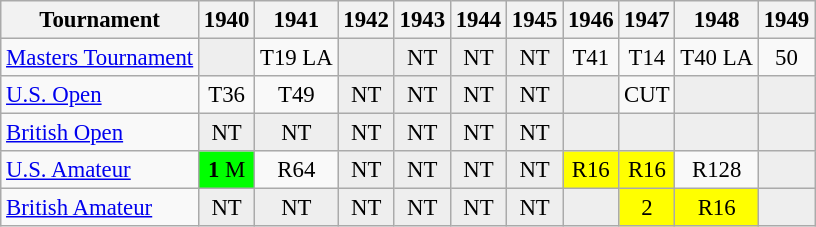<table class="wikitable" style="font-size:95%;text-align:center;">
<tr>
<th>Tournament</th>
<th>1940</th>
<th>1941</th>
<th>1942</th>
<th>1943</th>
<th>1944</th>
<th>1945</th>
<th>1946</th>
<th>1947</th>
<th>1948</th>
<th>1949</th>
</tr>
<tr>
<td align=left><a href='#'>Masters Tournament</a></td>
<td style="background:#eeeeee;"></td>
<td>T19 <span>LA</span></td>
<td style="background:#eeeeee;"></td>
<td style="background:#eeeeee;">NT</td>
<td style="background:#eeeeee;">NT</td>
<td style="background:#eeeeee;">NT</td>
<td>T41</td>
<td>T14</td>
<td>T40 <span>LA</span></td>
<td>50</td>
</tr>
<tr>
<td align=left><a href='#'>U.S. Open</a></td>
<td>T36</td>
<td>T49</td>
<td style="background:#eeeeee;">NT</td>
<td style="background:#eeeeee;">NT</td>
<td style="background:#eeeeee;">NT</td>
<td style="background:#eeeeee;">NT</td>
<td style="background:#eeeeee;"></td>
<td>CUT</td>
<td style="background:#eeeeee;"></td>
<td style="background:#eeeeee;"></td>
</tr>
<tr>
<td align=left><a href='#'>British Open</a></td>
<td style="background:#eeeeee;">NT</td>
<td style="background:#eeeeee;">NT</td>
<td style="background:#eeeeee;">NT</td>
<td style="background:#eeeeee;">NT</td>
<td style="background:#eeeeee;">NT</td>
<td style="background:#eeeeee;">NT</td>
<td style="background:#eeeeee;"></td>
<td style="background:#eeeeee;"></td>
<td style="background:#eeeeee;"></td>
<td style="background:#eeeeee;"></td>
</tr>
<tr>
<td align=left><a href='#'>U.S. Amateur</a></td>
<td style="background:lime;"><strong>1</strong> <span>M</span></td>
<td>R64</td>
<td style="background:#eeeeee;">NT</td>
<td style="background:#eeeeee;">NT</td>
<td style="background:#eeeeee;">NT</td>
<td style="background:#eeeeee;">NT</td>
<td style="background:yellow;">R16</td>
<td style="background:yellow;">R16</td>
<td>R128</td>
<td style="background:#eeeeee;"></td>
</tr>
<tr>
<td align=left><a href='#'>British Amateur</a></td>
<td style="background:#eeeeee;">NT</td>
<td style="background:#eeeeee;">NT</td>
<td style="background:#eeeeee;">NT</td>
<td style="background:#eeeeee;">NT</td>
<td style="background:#eeeeee;">NT</td>
<td style="background:#eeeeee;">NT</td>
<td style="background:#eeeeee;"></td>
<td style="background:yellow;">2</td>
<td style="background:yellow;">R16</td>
<td style="background:#eeeeee;"></td>
</tr>
</table>
